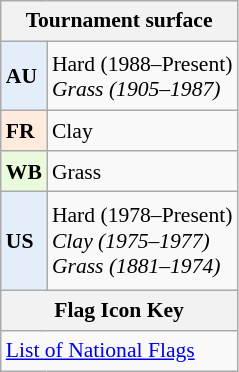<table class="wikitable nowrap" style="font-size:90%; height: 17.2em;">
<tr>
<th colspan="2">Tournament surface</th>
</tr>
<tr>
<td style="background:#e3eefa; width=30px;"><strong>AU</strong></td>
<td>Hard (1988–Present) <br> <em>Grass (1905–1987)</em></td>
</tr>
<tr>
<td style="background:#ffeade;"><strong>FR</strong></td>
<td>Clay</td>
</tr>
<tr>
<td style="background:#eafadc;"><strong>WB</strong></td>
<td>Grass</td>
</tr>
<tr>
<td style="background:#e3eefa;"><strong>US</strong></td>
<td>Hard (1978–Present) <br><em>Clay (1975–1977)</em><br><em>Grass (1881–1974)</em></td>
</tr>
<tr>
<th bgcolor="#eeeeee" colspan="2">Flag Icon Key</th>
</tr>
<tr>
<td colspan="2"><a href='#'>List of National Flags</a></td>
</tr>
</table>
